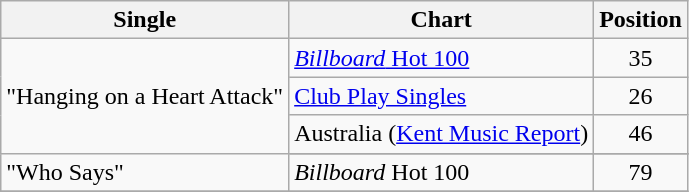<table class="wikitable">
<tr>
<th>Single</th>
<th>Chart</th>
<th>Position</th>
</tr>
<tr>
<td rowspan="4">"Hanging on a Heart Attack"</td>
<td><a href='#'><em>Billboard</em> Hot 100</a></td>
<td align="center">35</td>
</tr>
<tr>
<td><a href='#'>Club Play Singles</a></td>
<td align="center">26</td>
</tr>
<tr>
<td>Australia (<a href='#'>Kent Music Report</a>)</td>
<td align="center">46</td>
</tr>
<tr>
</tr>
<tr>
<td>"Who Says"</td>
<td><em>Billboard</em> Hot 100</td>
<td align="center">79</td>
</tr>
<tr>
</tr>
</table>
